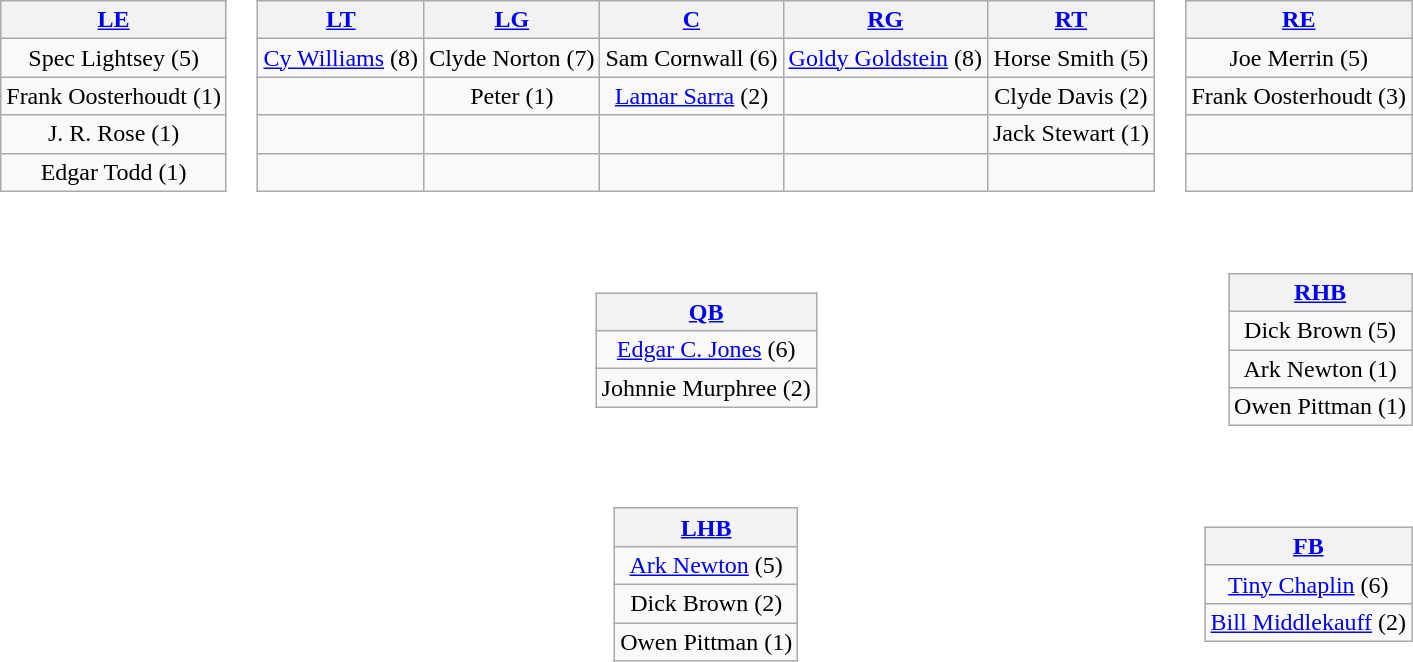<table>
<tr>
<td style="text-align:center;"><br><table style="width:100%">
<tr>
<td align="left"><br><table class="wikitable" style="text-align:center">
<tr>
<th><a href='#'>LE</a></th>
</tr>
<tr>
<td>Spec Lightsey (5)</td>
</tr>
<tr>
<td>Frank Oosterhoudt (1)</td>
</tr>
<tr>
<td>J. R. Rose (1)</td>
</tr>
<tr>
<td>Edgar Todd (1)</td>
</tr>
</table>
</td>
<td><br><table class="wikitable" style="text-align:center">
<tr>
<th><a href='#'>LT</a></th>
<th><a href='#'>LG</a></th>
<th><a href='#'>C</a></th>
<th><a href='#'>RG</a></th>
<th><a href='#'>RT</a></th>
</tr>
<tr>
<td><a href='#'>Cy Williams</a> (8)</td>
<td>Clyde Norton (7)</td>
<td>Sam Cornwall (6)</td>
<td><a href='#'>Goldy Goldstein</a> (8)</td>
<td>Horse Smith (5)</td>
</tr>
<tr>
<td></td>
<td>Peter (1)</td>
<td><a href='#'>Lamar Sarra</a> (2)</td>
<td></td>
<td>Clyde Davis (2)</td>
</tr>
<tr>
<td></td>
<td></td>
<td></td>
<td></td>
<td>Jack Stewart (1)</td>
</tr>
<tr>
<td> </td>
<td></td>
<td></td>
<td></td>
<td></td>
</tr>
</table>
</td>
<td><br><table class="wikitable" style="text-align:center">
<tr>
<th><a href='#'>RE</a></th>
</tr>
<tr>
<td>Joe Merrin (5)</td>
</tr>
<tr>
<td>Frank Oosterhoudt (3)</td>
</tr>
<tr>
<td> </td>
</tr>
<tr>
<td> </td>
</tr>
</table>
</td>
</tr>
<tr>
<td></td>
<td align="center"><br><table class="wikitable" style="text-align:center">
<tr>
<th><a href='#'>QB</a></th>
</tr>
<tr>
<td><a href='#'>Edgar C. Jones</a> (6)</td>
</tr>
<tr>
<td>Johnnie Murphree (2)</td>
</tr>
</table>
</td>
<td align="right"><br><table class="wikitable" style="text-align:center">
<tr>
<th><a href='#'>RHB</a></th>
</tr>
<tr>
<td>Dick Brown (5)</td>
</tr>
<tr>
<td>Ark Newton (1)</td>
</tr>
<tr>
<td>Owen Pittman (1)</td>
</tr>
</table>
</td>
</tr>
<tr>
<td></td>
<td align="center"><br><table class="wikitable" style="text-align:center">
<tr>
<th><a href='#'>LHB</a></th>
</tr>
<tr>
<td><a href='#'>Ark Newton</a> (5)</td>
</tr>
<tr>
<td>Dick Brown (2)</td>
</tr>
<tr>
<td>Owen Pittman (1)</td>
</tr>
</table>
</td>
<td align="right"><br><table class="wikitable" style="text-align:center">
<tr>
<th><a href='#'>FB</a></th>
</tr>
<tr>
<td><a href='#'>Tiny Chaplin</a> (6)</td>
</tr>
<tr>
<td><a href='#'>Bill Middlekauff</a> (2)</td>
</tr>
</table>
</td>
</tr>
<tr>
<td style="height:3em"></td>
</tr>
<tr>
<td style="text-align:center;"></td>
</tr>
</table>
</td>
</tr>
</table>
